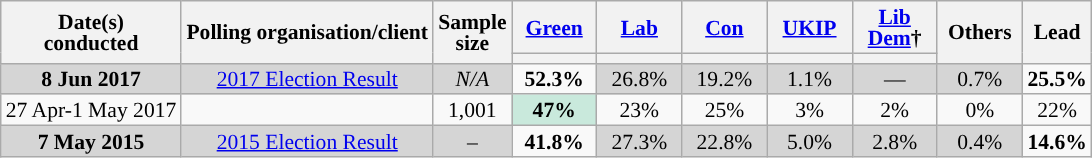<table class="wikitable sortable mw-datatable" style="text-align:center;font-size:90%;line-height:14px;">
<tr>
<th rowspan="2">Date(s)<br>conducted</th>
<th rowspan="2">Polling organisation/client</th>
<th rowspan="2">Sample<br>size</th>
<th style="width:50px;" class="unsortable"><a href='#'>Green</a></th>
<th style="width:50px;" class="unsortable"><a href='#'>Lab</a></th>
<th style="width:50px;" class="unsortable"><a href='#'>Con</a></th>
<th style="width:50px;" class="unsortable"><a href='#'>UKIP</a></th>
<th style="width:50px;" class="unsortable"><a href='#'>Lib Dem</a>†</th>
<th style="width:50px;" rowspan="2" class="unsortable">Others</th>
<th class="unsortable" style="width:20px;" rowspan="2">Lead</th>
</tr>
<tr>
<th class="unsortable" style="color:inherit;background:"></th>
<th class="unsortable" style="color:inherit;background:"></th>
<th class="unsortable" style="color:inherit;background:"></th>
<th class="unsortable" style="color:inherit;background:"></th>
<th class="unsortable" style="color:inherit;background:"></th>
</tr>
<tr>
<td style="background:#D5D5D5"><strong>8 Jun 2017</strong></td>
<td style="background:#D5D5D5"><a href='#'>2017 Election Result</a></td>
<td style="background:#D5D5D5"><em>N/A</em></td>
<td style="background:"><strong>52.3%</strong></td>
<td style="background:#D5D5D5">26.8%</td>
<td style="background:#D5D5D5">19.2%</td>
<td style="background:#D5D5D5">1.1%</td>
<td style="background:#D5D5D5">—</td>
<td style="background:#D5D5D5">0.7%</td>
<td style="background:"><strong>25.5%</strong></td>
</tr>
<tr>
<td rowspan=1>27 Apr-1 May 2017</td>
<td rowspan=1></td>
<td rowspan=1>1,001</td>
<td style="background:#C9E9DC"><strong>47%</strong></td>
<td>23%</td>
<td>25%</td>
<td>3%</td>
<td>2%</td>
<td>0%</td>
<td style="background:">22%</td>
</tr>
<tr>
<td style="background:#D5D5D5"><strong>7 May 2015</strong></td>
<td style="background:#D5D5D5"><a href='#'>2015 Election Result</a></td>
<td style="background:#D5D5D5">–</td>
<td style="background:"><strong>41.8%</strong></td>
<td style="background:#D5D5D5">27.3%</td>
<td style="background:#D5D5D5">22.8%</td>
<td style="background:#D5D5D5">5.0%</td>
<td style="background:#D5D5D5">2.8%</td>
<td style="background:#D5D5D5">0.4%</td>
<td style="background:"><strong>14.6%</strong></td>
</tr>
</table>
